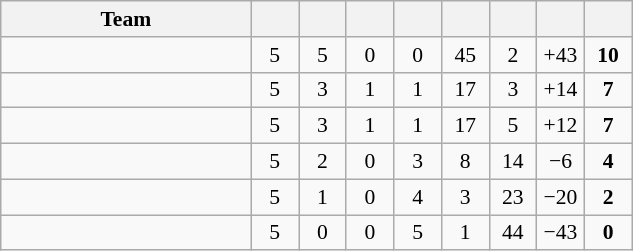<table class="wikitable" style="text-align: center; font-size:90% ">
<tr>
<th width=160>Team</th>
<th width=25></th>
<th width=25></th>
<th width=25></th>
<th width=25></th>
<th width=25></th>
<th width=25></th>
<th width=25></th>
<th width=25></th>
</tr>
<tr>
<td align=left></td>
<td>5</td>
<td>5</td>
<td>0</td>
<td>0</td>
<td>45</td>
<td>2</td>
<td>+43</td>
<td><strong>10</strong></td>
</tr>
<tr>
<td align=left></td>
<td>5</td>
<td>3</td>
<td>1</td>
<td>1</td>
<td>17</td>
<td>3</td>
<td>+14</td>
<td><strong>7</strong></td>
</tr>
<tr>
<td align=left></td>
<td>5</td>
<td>3</td>
<td>1</td>
<td>1</td>
<td>17</td>
<td>5</td>
<td>+12</td>
<td><strong>7</strong></td>
</tr>
<tr>
<td align=left></td>
<td>5</td>
<td>2</td>
<td>0</td>
<td>3</td>
<td>8</td>
<td>14</td>
<td>−6</td>
<td><strong>4</strong></td>
</tr>
<tr>
<td align=left></td>
<td>5</td>
<td>1</td>
<td>0</td>
<td>4</td>
<td>3</td>
<td>23</td>
<td>−20</td>
<td><strong>2</strong></td>
</tr>
<tr>
<td align=left></td>
<td>5</td>
<td>0</td>
<td>0</td>
<td>5</td>
<td>1</td>
<td>44</td>
<td>−43</td>
<td><strong>0</strong></td>
</tr>
</table>
